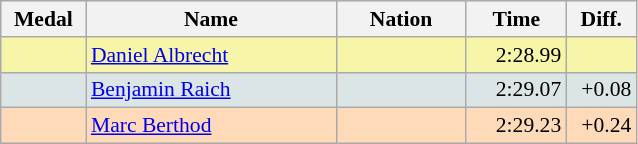<table class=wikitable style="font-size:90%">
<tr bgcolor="#E4E4E4">
<th width=50>Medal</th>
<th width=160>Name</th>
<th width=80>Nation</th>
<th width=60>Time</th>
<th width=40>Diff.</th>
</tr>
<tr bgcolor="#F7F6A8">
<td align="center"></td>
<td><a href='#'>Daniel Albrecht</a></td>
<td align="center"></td>
<td align="right">2:28.99</td>
<td align="right"></td>
</tr>
<tr bgcolor="#DCE5E5">
<td align="center"></td>
<td><a href='#'>Benjamin Raich</a></td>
<td align="center"></td>
<td align="right">2:29.07</td>
<td align="right">+0.08</td>
</tr>
<tr bgcolor="#FFDAB9">
<td align="center"></td>
<td><a href='#'>Marc Berthod</a></td>
<td align="center"></td>
<td align="right">2:29.23</td>
<td align="right">+0.24</td>
</tr>
</table>
